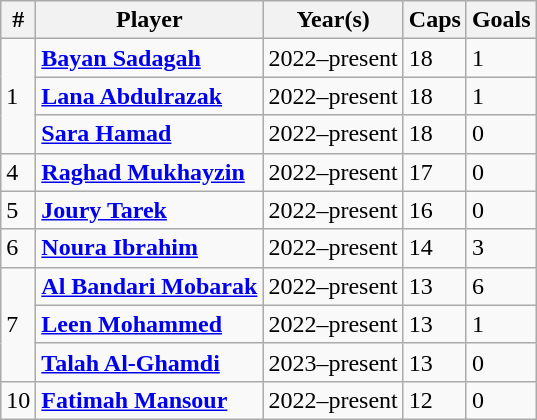<table class="wikitable sortable">
<tr>
<th width=>#</th>
<th width=>Player</th>
<th width=>Year(s)</th>
<th width=>Caps</th>
<th width=>Goals</th>
</tr>
<tr>
<td rowspan="3">1</td>
<td><strong><a href='#'>Bayan Sadagah</a></strong></td>
<td>2022–present</td>
<td>18</td>
<td>1</td>
</tr>
<tr>
<td><strong><a href='#'>Lana Abdulrazak</a></strong></td>
<td>2022–present</td>
<td>18</td>
<td>1</td>
</tr>
<tr>
<td><strong><a href='#'>Sara Hamad</a></strong></td>
<td>2022–present</td>
<td>18</td>
<td>0</td>
</tr>
<tr>
<td rowspan="1">4</td>
<td><strong><a href='#'>Raghad Mukhayzin</a></strong></td>
<td>2022–present</td>
<td>17</td>
<td>0</td>
</tr>
<tr>
<td rowspan="1">5</td>
<td><strong><a href='#'>Joury Tarek</a></strong></td>
<td>2022–present</td>
<td>16</td>
<td>0</td>
</tr>
<tr>
<td rowspan="1">6</td>
<td><strong><a href='#'>Noura Ibrahim</a></strong></td>
<td>2022–present</td>
<td>14</td>
<td>3</td>
</tr>
<tr>
<td rowspan="3">7</td>
<td><strong><a href='#'>Al Bandari Mobarak</a></strong></td>
<td>2022–present</td>
<td>13</td>
<td>6</td>
</tr>
<tr>
<td><strong><a href='#'>Leen Mohammed</a></strong></td>
<td>2022–present</td>
<td>13</td>
<td>1</td>
</tr>
<tr>
<td><strong><a href='#'>Talah Al-Ghamdi</a></strong></td>
<td>2023–present</td>
<td>13</td>
<td>0</td>
</tr>
<tr>
<td rowspan="3">10</td>
<td><strong><a href='#'>Fatimah Mansour</a></strong></td>
<td>2022–present</td>
<td>12</td>
<td>0</td>
</tr>
</table>
